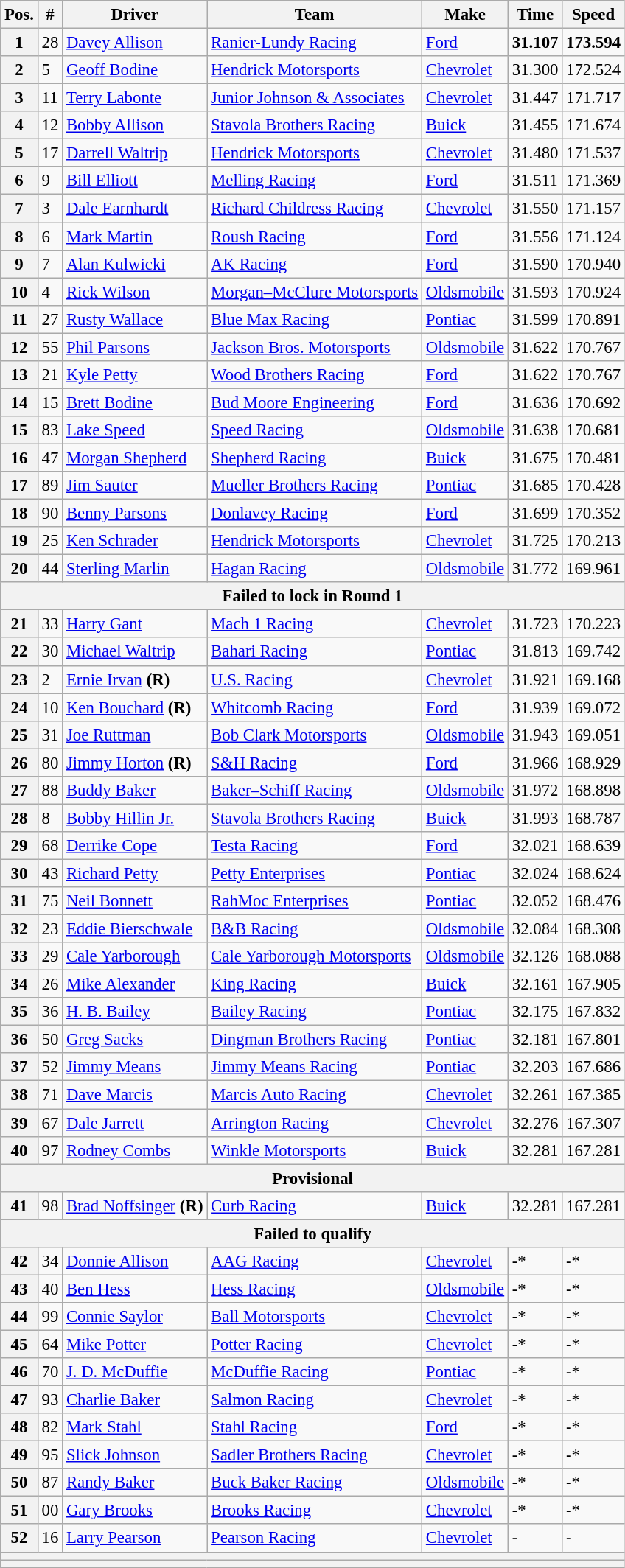<table class="wikitable" style="font-size:95%">
<tr>
<th>Pos.</th>
<th>#</th>
<th>Driver</th>
<th>Team</th>
<th>Make</th>
<th>Time</th>
<th>Speed</th>
</tr>
<tr>
<th>1</th>
<td>28</td>
<td><a href='#'>Davey Allison</a></td>
<td><a href='#'>Ranier-Lundy Racing</a></td>
<td><a href='#'>Ford</a></td>
<td><strong>31.107</strong></td>
<td><strong>173.594</strong></td>
</tr>
<tr>
<th>2</th>
<td>5</td>
<td><a href='#'>Geoff Bodine</a></td>
<td><a href='#'>Hendrick Motorsports</a></td>
<td><a href='#'>Chevrolet</a></td>
<td>31.300</td>
<td>172.524</td>
</tr>
<tr>
<th>3</th>
<td>11</td>
<td><a href='#'>Terry Labonte</a></td>
<td><a href='#'>Junior Johnson & Associates</a></td>
<td><a href='#'>Chevrolet</a></td>
<td>31.447</td>
<td>171.717</td>
</tr>
<tr>
<th>4</th>
<td>12</td>
<td><a href='#'>Bobby Allison</a></td>
<td><a href='#'>Stavola Brothers Racing</a></td>
<td><a href='#'>Buick</a></td>
<td>31.455</td>
<td>171.674</td>
</tr>
<tr>
<th>5</th>
<td>17</td>
<td><a href='#'>Darrell Waltrip</a></td>
<td><a href='#'>Hendrick Motorsports</a></td>
<td><a href='#'>Chevrolet</a></td>
<td>31.480</td>
<td>171.537</td>
</tr>
<tr>
<th>6</th>
<td>9</td>
<td><a href='#'>Bill Elliott</a></td>
<td><a href='#'>Melling Racing</a></td>
<td><a href='#'>Ford</a></td>
<td>31.511</td>
<td>171.369</td>
</tr>
<tr>
<th>7</th>
<td>3</td>
<td><a href='#'>Dale Earnhardt</a></td>
<td><a href='#'>Richard Childress Racing</a></td>
<td><a href='#'>Chevrolet</a></td>
<td>31.550</td>
<td>171.157</td>
</tr>
<tr>
<th>8</th>
<td>6</td>
<td><a href='#'>Mark Martin</a></td>
<td><a href='#'>Roush Racing</a></td>
<td><a href='#'>Ford</a></td>
<td>31.556</td>
<td>171.124</td>
</tr>
<tr>
<th>9</th>
<td>7</td>
<td><a href='#'>Alan Kulwicki</a></td>
<td><a href='#'>AK Racing</a></td>
<td><a href='#'>Ford</a></td>
<td>31.590</td>
<td>170.940</td>
</tr>
<tr>
<th>10</th>
<td>4</td>
<td><a href='#'>Rick Wilson</a></td>
<td><a href='#'>Morgan–McClure Motorsports</a></td>
<td><a href='#'>Oldsmobile</a></td>
<td>31.593</td>
<td>170.924</td>
</tr>
<tr>
<th>11</th>
<td>27</td>
<td><a href='#'>Rusty Wallace</a></td>
<td><a href='#'>Blue Max Racing</a></td>
<td><a href='#'>Pontiac</a></td>
<td>31.599</td>
<td>170.891</td>
</tr>
<tr>
<th>12</th>
<td>55</td>
<td><a href='#'>Phil Parsons</a></td>
<td><a href='#'>Jackson Bros. Motorsports</a></td>
<td><a href='#'>Oldsmobile</a></td>
<td>31.622</td>
<td>170.767</td>
</tr>
<tr>
<th>13</th>
<td>21</td>
<td><a href='#'>Kyle Petty</a></td>
<td><a href='#'>Wood Brothers Racing</a></td>
<td><a href='#'>Ford</a></td>
<td>31.622</td>
<td>170.767</td>
</tr>
<tr>
<th>14</th>
<td>15</td>
<td><a href='#'>Brett Bodine</a></td>
<td><a href='#'>Bud Moore Engineering</a></td>
<td><a href='#'>Ford</a></td>
<td>31.636</td>
<td>170.692</td>
</tr>
<tr>
<th>15</th>
<td>83</td>
<td><a href='#'>Lake Speed</a></td>
<td><a href='#'>Speed Racing</a></td>
<td><a href='#'>Oldsmobile</a></td>
<td>31.638</td>
<td>170.681</td>
</tr>
<tr>
<th>16</th>
<td>47</td>
<td><a href='#'>Morgan Shepherd</a></td>
<td><a href='#'>Shepherd Racing</a></td>
<td><a href='#'>Buick</a></td>
<td>31.675</td>
<td>170.481</td>
</tr>
<tr>
<th>17</th>
<td>89</td>
<td><a href='#'>Jim Sauter</a></td>
<td><a href='#'>Mueller Brothers Racing</a></td>
<td><a href='#'>Pontiac</a></td>
<td>31.685</td>
<td>170.428</td>
</tr>
<tr>
<th>18</th>
<td>90</td>
<td><a href='#'>Benny Parsons</a></td>
<td><a href='#'>Donlavey Racing</a></td>
<td><a href='#'>Ford</a></td>
<td>31.699</td>
<td>170.352</td>
</tr>
<tr>
<th>19</th>
<td>25</td>
<td><a href='#'>Ken Schrader</a></td>
<td><a href='#'>Hendrick Motorsports</a></td>
<td><a href='#'>Chevrolet</a></td>
<td>31.725</td>
<td>170.213</td>
</tr>
<tr>
<th>20</th>
<td>44</td>
<td><a href='#'>Sterling Marlin</a></td>
<td><a href='#'>Hagan Racing</a></td>
<td><a href='#'>Oldsmobile</a></td>
<td>31.772</td>
<td>169.961</td>
</tr>
<tr>
<th colspan="7">Failed to lock in Round 1</th>
</tr>
<tr>
<th>21</th>
<td>33</td>
<td><a href='#'>Harry Gant</a></td>
<td><a href='#'>Mach 1 Racing</a></td>
<td><a href='#'>Chevrolet</a></td>
<td>31.723</td>
<td>170.223</td>
</tr>
<tr>
<th>22</th>
<td>30</td>
<td><a href='#'>Michael Waltrip</a></td>
<td><a href='#'>Bahari Racing</a></td>
<td><a href='#'>Pontiac</a></td>
<td>31.813</td>
<td>169.742</td>
</tr>
<tr>
<th>23</th>
<td>2</td>
<td><a href='#'>Ernie Irvan</a> <strong>(R)</strong></td>
<td><a href='#'>U.S. Racing</a></td>
<td><a href='#'>Chevrolet</a></td>
<td>31.921</td>
<td>169.168</td>
</tr>
<tr>
<th>24</th>
<td>10</td>
<td><a href='#'>Ken Bouchard</a> <strong>(R)</strong></td>
<td><a href='#'>Whitcomb Racing</a></td>
<td><a href='#'>Ford</a></td>
<td>31.939</td>
<td>169.072</td>
</tr>
<tr>
<th>25</th>
<td>31</td>
<td><a href='#'>Joe Ruttman</a></td>
<td><a href='#'>Bob Clark Motorsports</a></td>
<td><a href='#'>Oldsmobile</a></td>
<td>31.943</td>
<td>169.051</td>
</tr>
<tr>
<th>26</th>
<td>80</td>
<td><a href='#'>Jimmy Horton</a> <strong>(R)</strong></td>
<td><a href='#'>S&H Racing</a></td>
<td><a href='#'>Ford</a></td>
<td>31.966</td>
<td>168.929</td>
</tr>
<tr>
<th>27</th>
<td>88</td>
<td><a href='#'>Buddy Baker</a></td>
<td><a href='#'>Baker–Schiff Racing</a></td>
<td><a href='#'>Oldsmobile</a></td>
<td>31.972</td>
<td>168.898</td>
</tr>
<tr>
<th>28</th>
<td>8</td>
<td><a href='#'>Bobby Hillin Jr.</a></td>
<td><a href='#'>Stavola Brothers Racing</a></td>
<td><a href='#'>Buick</a></td>
<td>31.993</td>
<td>168.787</td>
</tr>
<tr>
<th>29</th>
<td>68</td>
<td><a href='#'>Derrike Cope</a></td>
<td><a href='#'>Testa Racing</a></td>
<td><a href='#'>Ford</a></td>
<td>32.021</td>
<td>168.639</td>
</tr>
<tr>
<th>30</th>
<td>43</td>
<td><a href='#'>Richard Petty</a></td>
<td><a href='#'>Petty Enterprises</a></td>
<td><a href='#'>Pontiac</a></td>
<td>32.024</td>
<td>168.624</td>
</tr>
<tr>
<th>31</th>
<td>75</td>
<td><a href='#'>Neil Bonnett</a></td>
<td><a href='#'>RahMoc Enterprises</a></td>
<td><a href='#'>Pontiac</a></td>
<td>32.052</td>
<td>168.476</td>
</tr>
<tr>
<th>32</th>
<td>23</td>
<td><a href='#'>Eddie Bierschwale</a></td>
<td><a href='#'>B&B Racing</a></td>
<td><a href='#'>Oldsmobile</a></td>
<td>32.084</td>
<td>168.308</td>
</tr>
<tr>
<th>33</th>
<td>29</td>
<td><a href='#'>Cale Yarborough</a></td>
<td><a href='#'>Cale Yarborough Motorsports</a></td>
<td><a href='#'>Oldsmobile</a></td>
<td>32.126</td>
<td>168.088</td>
</tr>
<tr>
<th>34</th>
<td>26</td>
<td><a href='#'>Mike Alexander</a></td>
<td><a href='#'>King Racing</a></td>
<td><a href='#'>Buick</a></td>
<td>32.161</td>
<td>167.905</td>
</tr>
<tr>
<th>35</th>
<td>36</td>
<td><a href='#'>H. B. Bailey</a></td>
<td><a href='#'>Bailey Racing</a></td>
<td><a href='#'>Pontiac</a></td>
<td>32.175</td>
<td>167.832</td>
</tr>
<tr>
<th>36</th>
<td>50</td>
<td><a href='#'>Greg Sacks</a></td>
<td><a href='#'>Dingman Brothers Racing</a></td>
<td><a href='#'>Pontiac</a></td>
<td>32.181</td>
<td>167.801</td>
</tr>
<tr>
<th>37</th>
<td>52</td>
<td><a href='#'>Jimmy Means</a></td>
<td><a href='#'>Jimmy Means Racing</a></td>
<td><a href='#'>Pontiac</a></td>
<td>32.203</td>
<td>167.686</td>
</tr>
<tr>
<th>38</th>
<td>71</td>
<td><a href='#'>Dave Marcis</a></td>
<td><a href='#'>Marcis Auto Racing</a></td>
<td><a href='#'>Chevrolet</a></td>
<td>32.261</td>
<td>167.385</td>
</tr>
<tr>
<th>39</th>
<td>67</td>
<td><a href='#'>Dale Jarrett</a></td>
<td><a href='#'>Arrington Racing</a></td>
<td><a href='#'>Chevrolet</a></td>
<td>32.276</td>
<td>167.307</td>
</tr>
<tr>
<th>40</th>
<td>97</td>
<td><a href='#'>Rodney Combs</a></td>
<td><a href='#'>Winkle Motorsports</a></td>
<td><a href='#'>Buick</a></td>
<td>32.281</td>
<td>167.281</td>
</tr>
<tr>
<th colspan="7">Provisional</th>
</tr>
<tr>
<th>41</th>
<td>98</td>
<td><a href='#'>Brad Noffsinger</a> <strong>(R)</strong></td>
<td><a href='#'>Curb Racing</a></td>
<td><a href='#'>Buick</a></td>
<td>32.281</td>
<td>167.281</td>
</tr>
<tr>
<th colspan="7">Failed to qualify</th>
</tr>
<tr>
<th>42</th>
<td>34</td>
<td><a href='#'>Donnie Allison</a></td>
<td><a href='#'>AAG Racing</a></td>
<td><a href='#'>Chevrolet</a></td>
<td>-*</td>
<td>-*</td>
</tr>
<tr>
<th>43</th>
<td>40</td>
<td><a href='#'>Ben Hess</a></td>
<td><a href='#'>Hess Racing</a></td>
<td><a href='#'>Oldsmobile</a></td>
<td>-*</td>
<td>-*</td>
</tr>
<tr>
<th>44</th>
<td>99</td>
<td><a href='#'>Connie Saylor</a></td>
<td><a href='#'>Ball Motorsports</a></td>
<td><a href='#'>Chevrolet</a></td>
<td>-*</td>
<td>-*</td>
</tr>
<tr>
<th>45</th>
<td>64</td>
<td><a href='#'>Mike Potter</a></td>
<td><a href='#'>Potter Racing</a></td>
<td><a href='#'>Chevrolet</a></td>
<td>-*</td>
<td>-*</td>
</tr>
<tr>
<th>46</th>
<td>70</td>
<td><a href='#'>J. D. McDuffie</a></td>
<td><a href='#'>McDuffie Racing</a></td>
<td><a href='#'>Pontiac</a></td>
<td>-*</td>
<td>-*</td>
</tr>
<tr>
<th>47</th>
<td>93</td>
<td><a href='#'>Charlie Baker</a></td>
<td><a href='#'>Salmon Racing</a></td>
<td><a href='#'>Chevrolet</a></td>
<td>-*</td>
<td>-*</td>
</tr>
<tr>
<th>48</th>
<td>82</td>
<td><a href='#'>Mark Stahl</a></td>
<td><a href='#'>Stahl Racing</a></td>
<td><a href='#'>Ford</a></td>
<td>-*</td>
<td>-*</td>
</tr>
<tr>
<th>49</th>
<td>95</td>
<td><a href='#'>Slick Johnson</a></td>
<td><a href='#'>Sadler Brothers Racing</a></td>
<td><a href='#'>Chevrolet</a></td>
<td>-*</td>
<td>-*</td>
</tr>
<tr>
<th>50</th>
<td>87</td>
<td><a href='#'>Randy Baker</a></td>
<td><a href='#'>Buck Baker Racing</a></td>
<td><a href='#'>Oldsmobile</a></td>
<td>-*</td>
<td>-*</td>
</tr>
<tr>
<th>51</th>
<td>00</td>
<td><a href='#'>Gary Brooks</a></td>
<td><a href='#'>Brooks Racing</a></td>
<td><a href='#'>Chevrolet</a></td>
<td>-*</td>
<td>-*</td>
</tr>
<tr>
<th>52</th>
<td>16</td>
<td><a href='#'>Larry Pearson</a></td>
<td><a href='#'>Pearson Racing</a></td>
<td><a href='#'>Chevrolet</a></td>
<td>-</td>
<td>-</td>
</tr>
<tr>
<th colspan="7"></th>
</tr>
<tr>
<th colspan="7"></th>
</tr>
</table>
